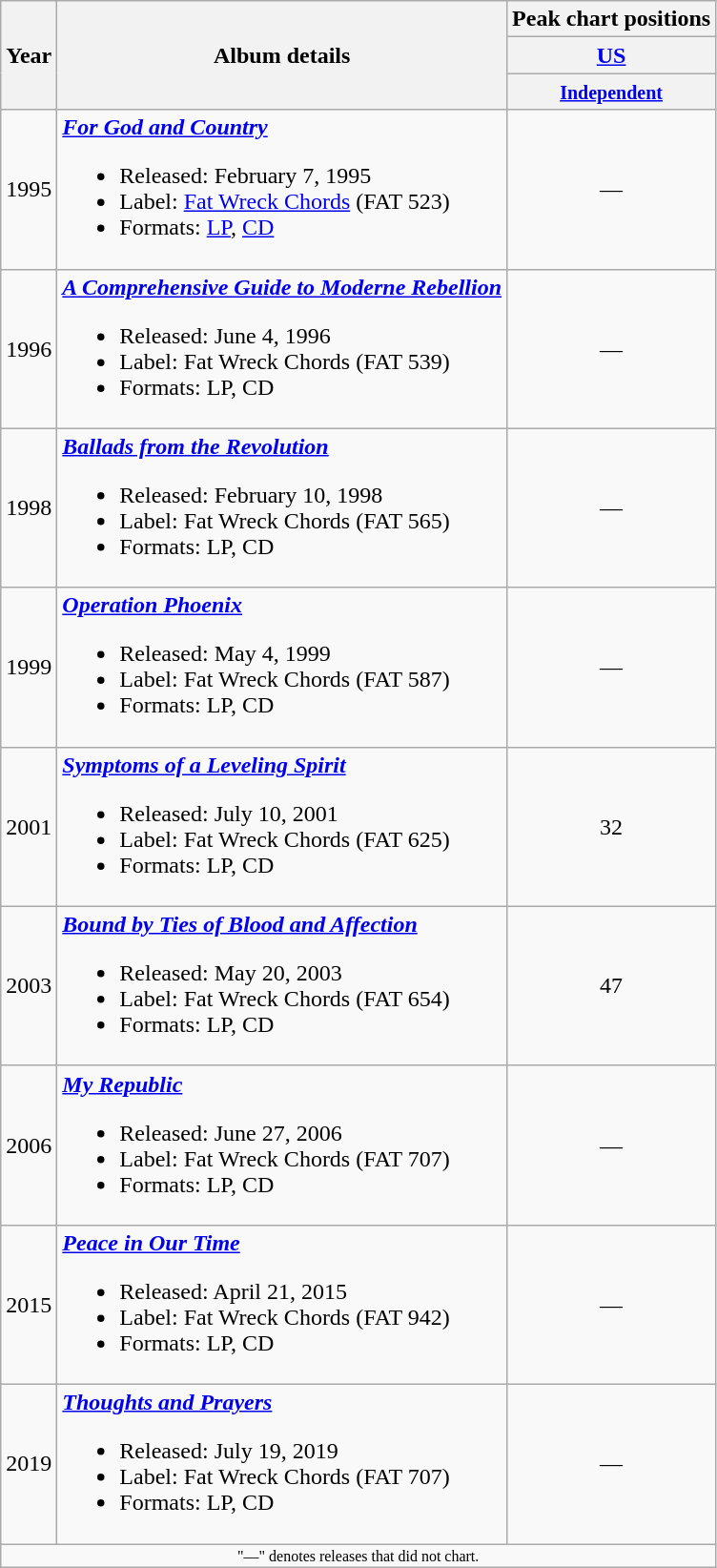<table class ="wikitable">
<tr>
<th rowspan="3">Year</th>
<th rowspan="3">Album details</th>
<th>Peak chart positions</th>
</tr>
<tr>
<th colspan="1" align="center"><a href='#'>US</a></th>
</tr>
<tr>
<th><small><a href='#'>Independent</a></small><br></th>
</tr>
<tr>
<td>1995</td>
<td><strong><em><a href='#'>For God and Country</a></em></strong><br><ul><li>Released: February 7, 1995</li><li>Label: <a href='#'>Fat Wreck Chords</a> (FAT 523)</li><li>Formats: <a href='#'>LP</a>, <a href='#'>CD</a></li></ul></td>
<td align="center"> —</td>
</tr>
<tr>
<td>1996</td>
<td><strong><em><a href='#'>A Comprehensive Guide to Moderne Rebellion</a></em></strong><br><ul><li>Released: June 4, 1996</li><li>Label: Fat Wreck Chords (FAT 539)</li><li>Formats: LP, CD</li></ul></td>
<td align="center"> —</td>
</tr>
<tr>
<td>1998</td>
<td><strong><em><a href='#'>Ballads from the Revolution</a></em></strong><br><ul><li>Released: February 10, 1998</li><li>Label: Fat Wreck Chords (FAT 565)</li><li>Formats: LP, CD</li></ul></td>
<td align="center"> —</td>
</tr>
<tr>
<td>1999</td>
<td><strong><em><a href='#'>Operation Phoenix</a></em></strong><br><ul><li>Released: May 4, 1999</li><li>Label: Fat Wreck Chords (FAT 587)</li><li>Formats: LP, CD</li></ul></td>
<td align="center"> —</td>
</tr>
<tr>
<td>2001</td>
<td><strong><em><a href='#'>Symptoms of a Leveling Spirit</a></em></strong><br><ul><li>Released: July 10, 2001</li><li>Label: Fat Wreck Chords (FAT 625)</li><li>Formats: LP, CD</li></ul></td>
<td align="center"> 32</td>
</tr>
<tr>
<td>2003</td>
<td><strong><em><a href='#'>Bound by Ties of Blood and Affection</a></em></strong><br><ul><li>Released: May 20, 2003</li><li>Label: Fat Wreck Chords (FAT 654)</li><li>Formats: LP, CD</li></ul></td>
<td align="center"> 47</td>
</tr>
<tr>
<td>2006</td>
<td><strong><em><a href='#'>My Republic</a></em></strong><br><ul><li>Released: June 27, 2006</li><li>Label: Fat Wreck Chords (FAT 707)</li><li>Formats: LP, CD</li></ul></td>
<td align="center"> —</td>
</tr>
<tr>
<td>2015</td>
<td><strong><em><a href='#'>Peace in Our Time</a></em></strong><br><ul><li>Released: April 21, 2015</li><li>Label: Fat Wreck Chords (FAT 942)</li><li>Formats: LP, CD</li></ul></td>
<td align="center"> —</td>
</tr>
<tr>
<td>2019</td>
<td><strong><em><a href='#'>Thoughts and Prayers</a></em></strong><br><ul><li>Released: July 19, 2019</li><li>Label: Fat Wreck Chords (FAT 707)</li><li>Formats: LP, CD</li></ul></td>
<td align="center"> —</td>
</tr>
<tr>
<td align="center" colspan="3" style="font-size: 8pt">"—" denotes releases that did not chart.</td>
</tr>
</table>
